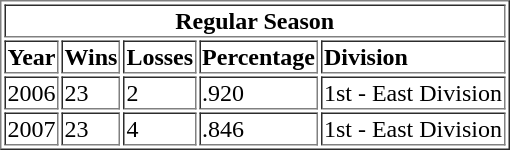<table border="1" cellpadding="1">
<tr>
<td colspan="8" align="center"><strong>Regular Season</strong></td>
</tr>
<tr>
<td><strong>Year</strong></td>
<td><strong>Wins</strong></td>
<td><strong>Losses</strong></td>
<td><strong>Percentage</strong></td>
<td><strong>Division</strong></td>
</tr>
<tr>
<td>2006</td>
<td>23</td>
<td>2</td>
<td>.920</td>
<td>1st - East Division</td>
</tr>
<tr>
<td>2007</td>
<td>23</td>
<td>4</td>
<td>.846</td>
<td>1st - East Division</td>
</tr>
</table>
